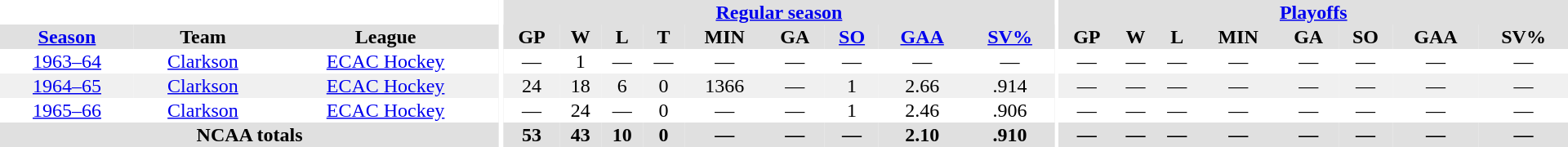<table border="0" cellpadding="1" cellspacing="0" style="text-align:center; width:80em">
<tr bgcolor="#e0e0e0">
<th colspan="3" bgcolor="#ffffff"></th>
<th rowspan="99" bgcolor="#ffffff"></th>
<th colspan="9"><a href='#'>Regular season</a></th>
<th rowspan="99" bgcolor="#ffffff"></th>
<th colspan="8"><a href='#'>Playoffs</a></th>
</tr>
<tr bgcolor="#e0e0e0">
<th><a href='#'>Season</a></th>
<th>Team</th>
<th>League</th>
<th>GP</th>
<th>W</th>
<th>L</th>
<th>T</th>
<th>MIN</th>
<th>GA</th>
<th><a href='#'>SO</a></th>
<th><a href='#'>GAA</a></th>
<th><a href='#'>SV%</a></th>
<th>GP</th>
<th>W</th>
<th>L</th>
<th>MIN</th>
<th>GA</th>
<th>SO</th>
<th>GAA</th>
<th>SV%</th>
</tr>
<tr>
<td><a href='#'>1963–64</a></td>
<td><a href='#'>Clarkson</a></td>
<td><a href='#'>ECAC Hockey</a></td>
<td>—</td>
<td>1</td>
<td>—</td>
<td>—</td>
<td>—</td>
<td>—</td>
<td>—</td>
<td>—</td>
<td>—</td>
<td>—</td>
<td>—</td>
<td>—</td>
<td>—</td>
<td>—</td>
<td>—</td>
<td>—</td>
<td>—</td>
</tr>
<tr bgcolor="f0f0f0">
<td><a href='#'>1964–65</a></td>
<td><a href='#'>Clarkson</a></td>
<td><a href='#'>ECAC Hockey</a></td>
<td>24</td>
<td>18</td>
<td>6</td>
<td>0</td>
<td>1366</td>
<td>—</td>
<td>1</td>
<td>2.66</td>
<td>.914</td>
<td>—</td>
<td>—</td>
<td>—</td>
<td>—</td>
<td>—</td>
<td>—</td>
<td>—</td>
<td>—</td>
</tr>
<tr>
<td><a href='#'>1965–66</a></td>
<td><a href='#'>Clarkson</a></td>
<td><a href='#'>ECAC Hockey</a></td>
<td>—</td>
<td>24</td>
<td>—</td>
<td>0</td>
<td>—</td>
<td>—</td>
<td>1</td>
<td>2.46</td>
<td>.906</td>
<td>—</td>
<td>—</td>
<td>—</td>
<td>—</td>
<td>—</td>
<td>—</td>
<td>—</td>
<td>—</td>
</tr>
<tr bgcolor="#e0e0e0">
<th colspan="3">NCAA totals</th>
<th>53</th>
<th>43</th>
<th>10</th>
<th>0</th>
<th>—</th>
<th>—</th>
<th>—</th>
<th>2.10</th>
<th>.910</th>
<th>—</th>
<th>—</th>
<th>—</th>
<th>—</th>
<th>—</th>
<th>—</th>
<th>—</th>
<th>—</th>
</tr>
</table>
